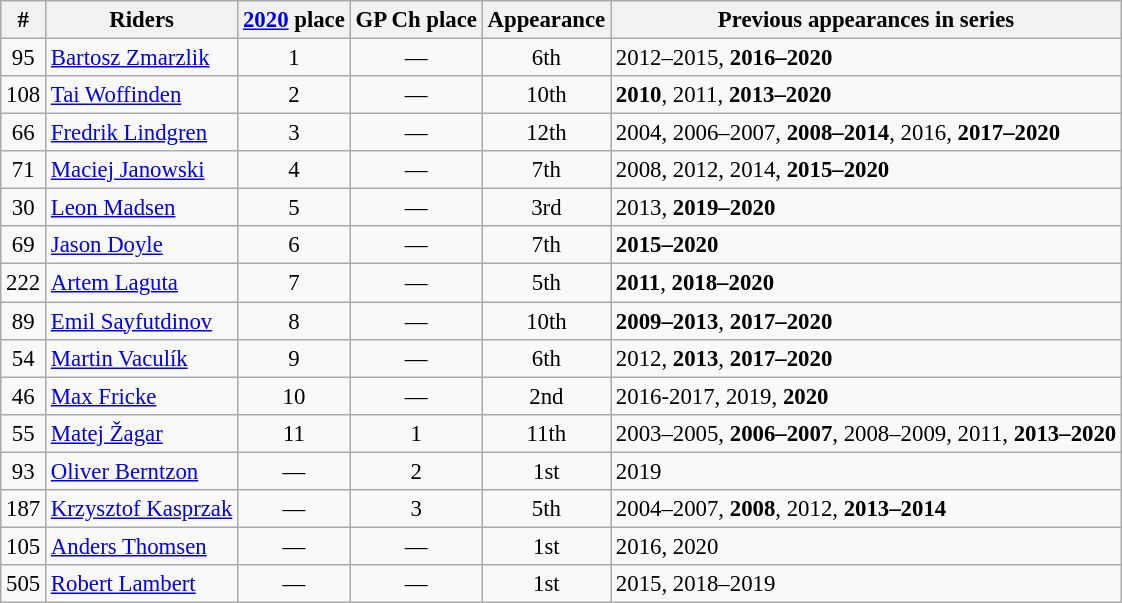<table class="wikitable" style="text-align: center; font-size: 95%">
<tr>
<th>#</th>
<th>Riders</th>
<th><a href='#'>2020</a> place</th>
<th>GP Ch place</th>
<th>Appearance</th>
<th>Previous appearances in series</th>
</tr>
<tr>
<td>95</td>
<td align=left> <a href='#'>Bartosz Zmarzlik</a></td>
<td>1</td>
<td>—</td>
<td>6th</td>
<td align=left>2012–2015, <strong>2016–2020</strong></td>
</tr>
<tr>
<td>108</td>
<td align=left> <a href='#'>Tai Woffinden</a></td>
<td>2</td>
<td>—</td>
<td>10th</td>
<td align=left><strong>2010</strong>, 2011, <strong>2013–2020</strong></td>
</tr>
<tr>
<td>66</td>
<td align=left> <a href='#'>Fredrik Lindgren</a></td>
<td>3</td>
<td>—</td>
<td>12th</td>
<td align=left>2004, 2006–2007, <strong>2008–2014</strong>, 2016, <strong>2017–2020</strong></td>
</tr>
<tr>
<td>71</td>
<td align=left> <a href='#'>Maciej Janowski</a></td>
<td>4</td>
<td>—</td>
<td>7th</td>
<td align=left>2008, 2012, 2014, <strong>2015–2020</strong></td>
</tr>
<tr>
<td>30</td>
<td align=left> <a href='#'>Leon Madsen</a></td>
<td>5</td>
<td>—</td>
<td>3rd</td>
<td align=left>2013, <strong>2019–2020</strong></td>
</tr>
<tr>
<td>69</td>
<td align=left> <a href='#'>Jason Doyle</a></td>
<td>6</td>
<td>—</td>
<td>7th</td>
<td align=left><strong>2015–2020</strong></td>
</tr>
<tr>
<td>222</td>
<td align=left> <a href='#'>Artem Laguta</a></td>
<td>7</td>
<td>—</td>
<td>5th</td>
<td align=left><strong>2011</strong>, <strong>2018–2020</strong></td>
</tr>
<tr>
<td>89</td>
<td align=left> <a href='#'>Emil Sayfutdinov</a></td>
<td>8</td>
<td>—</td>
<td>10th</td>
<td align=left><strong>2009–2013</strong>, <strong>2017–2020</strong></td>
</tr>
<tr>
<td>54</td>
<td align=left> <a href='#'>Martin Vaculík</a></td>
<td>9</td>
<td>—</td>
<td>6th</td>
<td align=left>2012, <strong>2013</strong>, <strong>2017–2020</strong></td>
</tr>
<tr>
<td>46</td>
<td align=left> <a href='#'>Max Fricke</a></td>
<td>10</td>
<td>—</td>
<td>2nd</td>
<td align=left>2016-2017, 2019, <strong>2020</strong></td>
</tr>
<tr>
<td>55</td>
<td align=left> <a href='#'>Matej Žagar</a></td>
<td>11</td>
<td>1</td>
<td>11th</td>
<td align=left>2003–2005, <strong>2006–2007</strong>, 2008–2009, 2011, <strong>2013–2020</strong></td>
</tr>
<tr>
<td>93</td>
<td align=left> <a href='#'>Oliver Berntzon</a></td>
<td>—</td>
<td>2</td>
<td>1st</td>
<td align=left>2019</td>
</tr>
<tr>
<td>187</td>
<td align=left> <a href='#'>Krzysztof Kasprzak</a></td>
<td>—</td>
<td>3</td>
<td>5th</td>
<td align=left>2004–2007, <strong>2008</strong>, 2012, <strong>2013–2014</strong></td>
</tr>
<tr>
<td>105</td>
<td align=left> <a href='#'>Anders Thomsen</a></td>
<td>—</td>
<td>—</td>
<td>1st</td>
<td align=left>2016, 2020</td>
</tr>
<tr>
<td>505</td>
<td align=left> <a href='#'>Robert Lambert</a></td>
<td>—</td>
<td>—</td>
<td>1st</td>
<td align=left>2015, 2018–2019</td>
</tr>
</table>
